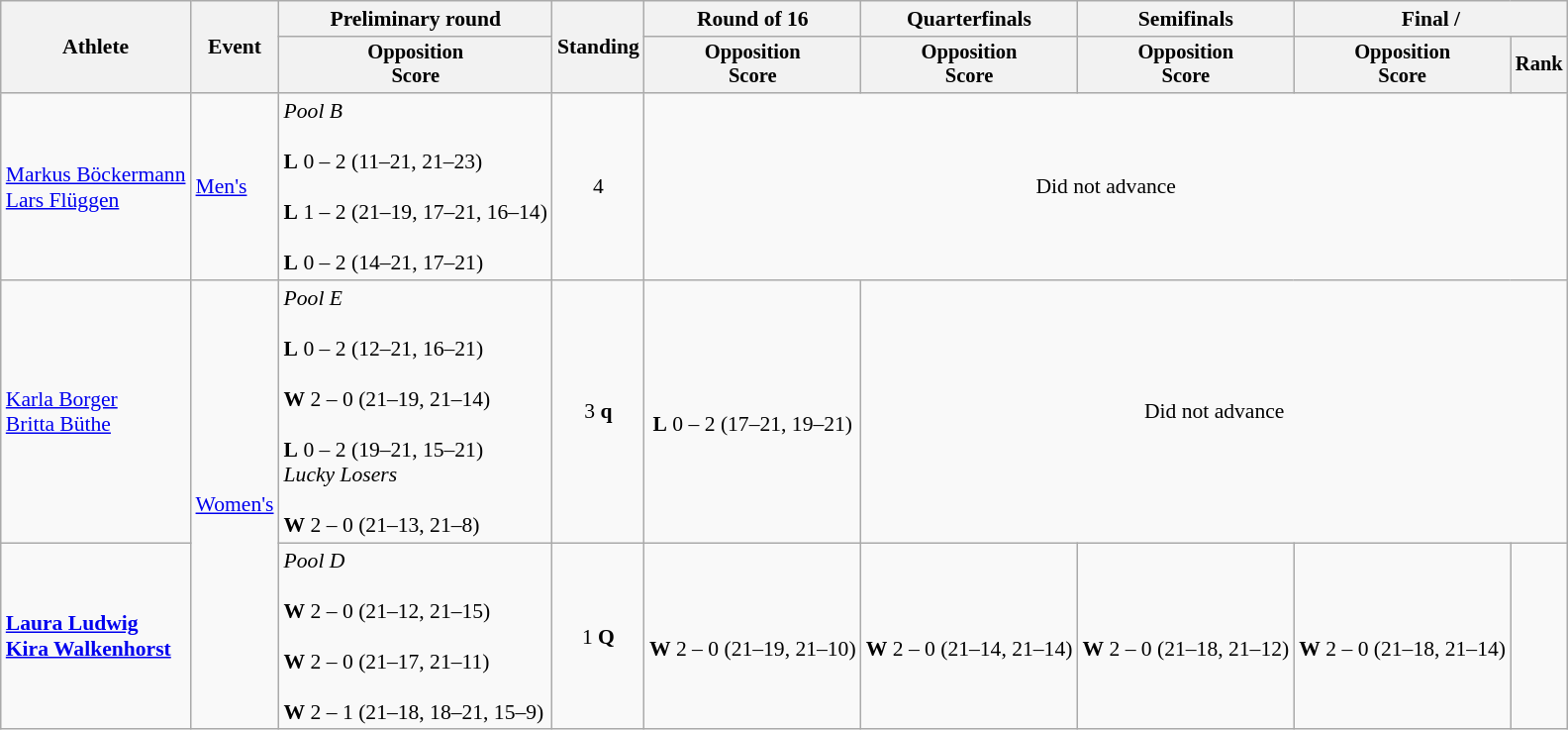<table class=wikitable style="font-size:90%">
<tr>
<th rowspan="2">Athlete</th>
<th rowspan="2">Event</th>
<th>Preliminary round</th>
<th rowspan="2">Standing</th>
<th>Round of 16</th>
<th>Quarterfinals</th>
<th>Semifinals</th>
<th colspan=2>Final / </th>
</tr>
<tr style="font-size:95%">
<th>Opposition<br>Score</th>
<th>Opposition<br>Score</th>
<th>Opposition<br>Score</th>
<th>Opposition<br>Score</th>
<th>Opposition<br>Score</th>
<th>Rank</th>
</tr>
<tr align=center>
<td align=left><a href='#'>Markus Böckermann</a><br><a href='#'>Lars Flüggen</a></td>
<td align=left><a href='#'>Men's</a></td>
<td align=left><em>Pool B</em><br><br><strong>L</strong> 0 – 2 (11–21, 21–23)<br><br><strong>L</strong> 1 – 2 (21–19, 17–21, 16–14)<br><br><strong>L</strong> 0 – 2 (14–21, 17–21)</td>
<td>4</td>
<td colspan=5>Did not advance</td>
</tr>
<tr align=center>
<td align=left><a href='#'>Karla Borger</a><br><a href='#'>Britta Büthe</a></td>
<td align=left rowspan=2><a href='#'>Women's</a></td>
<td align=left><em>Pool E</em><br><br><strong>L</strong> 0 – 2 (12–21, 16–21)<br><br><strong>W</strong> 2 – 0 (21–19, 21–14)<br><br><strong>L</strong> 0 – 2 (19–21, 15–21)<br><em>Lucky Losers</em><br><br><strong>W</strong> 2 – 0 (21–13, 21–8)</td>
<td>3 <strong>q</strong></td>
<td><br><strong>L</strong> 0 – 2 (17–21, 19–21)</td>
<td colspan=4>Did not advance</td>
</tr>
<tr align=center>
<td align=left><strong><a href='#'>Laura Ludwig</a><br><a href='#'>Kira Walkenhorst</a></strong></td>
<td align=left><em>Pool D</em><br><br><strong>W</strong> 2 – 0 (21–12, 21–15)<br><br><strong>W</strong> 2 – 0 (21–17, 21–11)<br><br><strong>W</strong> 2 – 1 (21–18, 18–21, 15–9)</td>
<td>1 <strong>Q</strong></td>
<td><br><strong>W</strong> 2 – 0 (21–19, 21–10)</td>
<td><br><strong>W</strong> 2 – 0 (21–14, 21–14)</td>
<td><br><strong>W</strong> 2 – 0 (21–18, 21–12)</td>
<td><br><strong>W</strong> 2 – 0 (21–18, 21–14)</td>
<td></td>
</tr>
</table>
